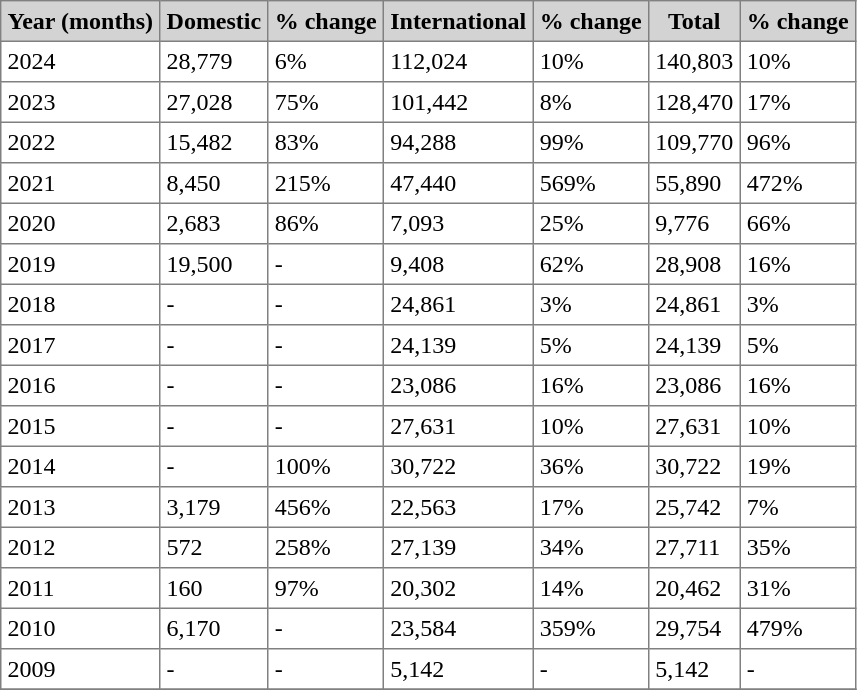<table class="toccolours" border="1" cellpadding="4" style="border-collapse:collapse">
<tr bgcolor=lightgrey>
<th>Year (months)</th>
<th>Domestic</th>
<th>% change</th>
<th>International</th>
<th>% change</th>
<th>Total</th>
<th>% change</th>
</tr>
<tr>
<td>2024</td>
<td>28,779</td>
<td> 6%</td>
<td>112,024</td>
<td> 10%</td>
<td>140,803</td>
<td> 10%</td>
</tr>
<tr>
<td>2023</td>
<td>27,028</td>
<td> 75%</td>
<td>101,442</td>
<td> 8%</td>
<td>128,470</td>
<td> 17%</td>
</tr>
<tr>
<td>2022</td>
<td>15,482</td>
<td> 83%</td>
<td>94,288</td>
<td> 99%</td>
<td>109,770</td>
<td> 96%</td>
</tr>
<tr>
<td>2021</td>
<td>8,450</td>
<td> 215%</td>
<td>47,440</td>
<td> 569%</td>
<td>55,890</td>
<td> 472%</td>
</tr>
<tr>
<td>2020</td>
<td>2,683</td>
<td> 86%</td>
<td>7,093</td>
<td> 25%</td>
<td>9,776</td>
<td> 66%</td>
</tr>
<tr>
<td>2019</td>
<td>19,500</td>
<td>-</td>
<td>9,408</td>
<td> 62%</td>
<td>28,908</td>
<td> 16%</td>
</tr>
<tr>
<td>2018</td>
<td>-</td>
<td>-</td>
<td>24,861</td>
<td> 3%</td>
<td>24,861</td>
<td> 3%</td>
</tr>
<tr>
<td>2017</td>
<td>-</td>
<td>-</td>
<td>24,139</td>
<td> 5%</td>
<td>24,139</td>
<td> 5%</td>
</tr>
<tr>
<td>2016</td>
<td>-</td>
<td>-</td>
<td>23,086</td>
<td> 16%</td>
<td>23,086</td>
<td> 16%</td>
</tr>
<tr>
<td>2015</td>
<td>-</td>
<td>-</td>
<td>27,631</td>
<td> 10%</td>
<td>27,631</td>
<td> 10%</td>
</tr>
<tr>
<td>2014</td>
<td>-</td>
<td> 100%</td>
<td>30,722</td>
<td> 36%</td>
<td>30,722</td>
<td> 19%</td>
</tr>
<tr>
<td>2013</td>
<td>3,179</td>
<td> 456%</td>
<td>22,563</td>
<td> 17%</td>
<td>25,742</td>
<td> 7%</td>
</tr>
<tr>
<td>2012</td>
<td>572</td>
<td> 258%</td>
<td>27,139</td>
<td> 34%</td>
<td>27,711</td>
<td> 35%</td>
</tr>
<tr>
<td>2011</td>
<td>160</td>
<td> 97%</td>
<td>20,302</td>
<td> 14%</td>
<td>20,462</td>
<td> 31%</td>
</tr>
<tr>
<td>2010</td>
<td>6,170</td>
<td>-</td>
<td>23,584</td>
<td> 359%</td>
<td>29,754</td>
<td> 479%</td>
</tr>
<tr>
<td>2009</td>
<td>-</td>
<td>-</td>
<td>5,142</td>
<td>-</td>
<td>5,142</td>
<td>-</td>
</tr>
<tr>
</tr>
</table>
